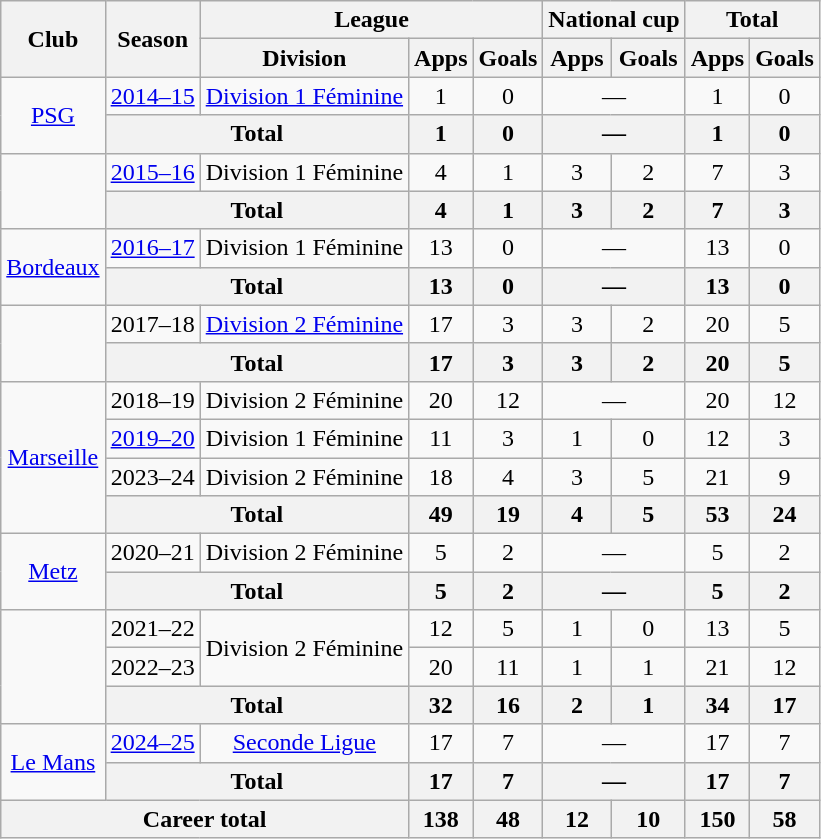<table class="wikitable" style="text-align:center">
<tr>
<th rowspan="2">Club</th>
<th rowspan="2">Season</th>
<th colspan="3">League</th>
<th colspan="2">National cup</th>
<th colspan="2">Total</th>
</tr>
<tr>
<th>Division</th>
<th>Apps</th>
<th>Goals</th>
<th>Apps</th>
<th>Goals</th>
<th>Apps</th>
<th>Goals</th>
</tr>
<tr>
<td rowspan="2"><a href='#'>PSG</a></td>
<td><a href='#'>2014–15</a></td>
<td><a href='#'>Division 1 Féminine</a></td>
<td>1</td>
<td>0</td>
<td colspan="2">—</td>
<td>1</td>
<td>0</td>
</tr>
<tr>
<th colspan="2">Total</th>
<th>1</th>
<th>0</th>
<th colspan="2">—</th>
<th>1</th>
<th>0</th>
</tr>
<tr>
<td rowspan=2></td>
<td><a href='#'>2015–16</a></td>
<td>Division 1 Féminine</td>
<td>4</td>
<td>1</td>
<td>3</td>
<td>2</td>
<td>7</td>
<td>3</td>
</tr>
<tr>
<th colspan="2">Total</th>
<th>4</th>
<th>1</th>
<th>3</th>
<th>2</th>
<th>7</th>
<th>3</th>
</tr>
<tr>
<td rowspan=2><a href='#'>Bordeaux</a></td>
<td><a href='#'>2016–17</a></td>
<td>Division 1 Féminine</td>
<td>13</td>
<td>0</td>
<td colspan="2">—</td>
<td>13</td>
<td>0</td>
</tr>
<tr>
<th colspan="2">Total</th>
<th>13</th>
<th>0</th>
<th colspan="2">—</th>
<th>13</th>
<th>0</th>
</tr>
<tr>
<td rowspan=2></td>
<td>2017–18</td>
<td><a href='#'>Division 2 Féminine</a></td>
<td>17</td>
<td>3</td>
<td>3</td>
<td>2</td>
<td>20</td>
<td>5</td>
</tr>
<tr>
<th colspan="2">Total</th>
<th>17</th>
<th>3</th>
<th>3</th>
<th>2</th>
<th>20</th>
<th>5</th>
</tr>
<tr>
<td rowspan=4><a href='#'>Marseille</a></td>
<td>2018–19</td>
<td>Division 2 Féminine</td>
<td>20</td>
<td>12</td>
<td colspan="2">—</td>
<td>20</td>
<td>12</td>
</tr>
<tr>
<td><a href='#'>2019–20</a></td>
<td>Division 1 Féminine</td>
<td>11</td>
<td>3</td>
<td>1</td>
<td>0</td>
<td>12</td>
<td>3</td>
</tr>
<tr>
<td>2023–24</td>
<td>Division 2 Féminine</td>
<td>18</td>
<td>4</td>
<td>3</td>
<td>5</td>
<td>21</td>
<td>9</td>
</tr>
<tr>
<th colspan="2">Total</th>
<th>49</th>
<th>19</th>
<th>4</th>
<th>5</th>
<th>53</th>
<th>24</th>
</tr>
<tr>
<td rowspan=2><a href='#'>Metz</a></td>
<td>2020–21</td>
<td>Division 2 Féminine</td>
<td>5</td>
<td>2</td>
<td colspan="2">—</td>
<td>5</td>
<td>2</td>
</tr>
<tr>
<th colspan="2">Total</th>
<th>5</th>
<th>2</th>
<th colspan="2">—</th>
<th>5</th>
<th>2</th>
</tr>
<tr>
<td rowspan=3></td>
<td>2021–22</td>
<td rowspan=2>Division 2 Féminine</td>
<td>12</td>
<td>5</td>
<td>1</td>
<td>0</td>
<td>13</td>
<td>5</td>
</tr>
<tr>
<td>2022–23</td>
<td>20</td>
<td>11</td>
<td>1</td>
<td>1</td>
<td>21</td>
<td>12</td>
</tr>
<tr>
<th colspan="2">Total</th>
<th>32</th>
<th>16</th>
<th>2</th>
<th>1</th>
<th>34</th>
<th>17</th>
</tr>
<tr>
<td rowspan=2><a href='#'>Le Mans</a></td>
<td><a href='#'>2024–25</a></td>
<td><a href='#'>Seconde Ligue</a></td>
<td>17</td>
<td>7</td>
<td colspan="2">—</td>
<td>17</td>
<td>7</td>
</tr>
<tr>
<th colspan="2">Total</th>
<th>17</th>
<th>7</th>
<th colspan="2">—</th>
<th>17</th>
<th>7</th>
</tr>
<tr>
<th colspan="3">Career total</th>
<th>138</th>
<th>48</th>
<th>12</th>
<th>10</th>
<th>150</th>
<th>58</th>
</tr>
</table>
